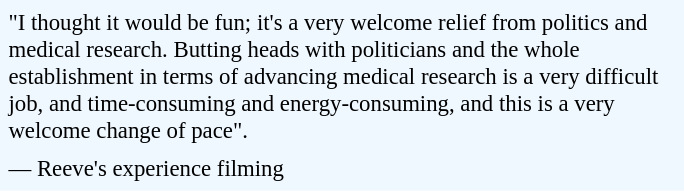<table class="toccolours" style="float: right; margin-left: 1em; margin-right: 2em; font-size: 95%; background:#F0F8FF; color:black; width:30em; max-width: 40%;" cellspacing="5">
<tr>
<td style="text-align: left;">"I thought it would be fun; it's a very welcome relief from politics and medical research. Butting heads with politicians and the whole establishment in terms of advancing medical research is a very difficult job, and time-consuming and energy-consuming, and this is a very welcome change of pace".</td>
</tr>
<tr>
<td style="text-align: left;">— Reeve's experience filming</td>
</tr>
</table>
